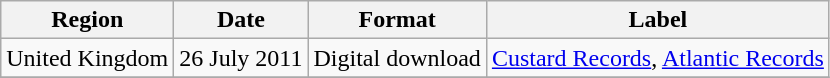<table class=wikitable>
<tr>
<th>Region</th>
<th>Date</th>
<th>Format</th>
<th>Label</th>
</tr>
<tr>
<td>United Kingdom</td>
<td>26 July 2011</td>
<td>Digital download</td>
<td><a href='#'>Custard Records</a>, <a href='#'>Atlantic Records</a></td>
</tr>
<tr>
</tr>
</table>
